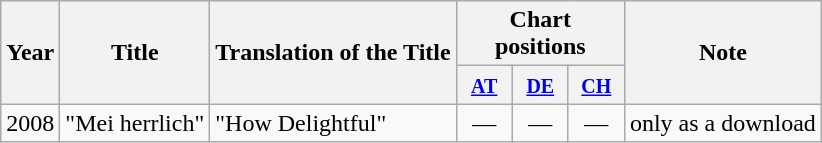<table class="wikitable">
<tr>
<th align="center" rowspan="2">Year</th>
<th align="center" rowspan="2">Title</th>
<th align="center" rowspan="2">Translation of the Title</th>
<th align="center" colspan="3">Chart positions</th>
<th align="center" rowspan="2">Note</th>
</tr>
<tr>
<th width="30"><small><a href='#'>AT</a></small></th>
<th width="30"><small><a href='#'>DE</a></small></th>
<th width="30"><small><a href='#'>CH</a></small></th>
</tr>
<tr>
<td align="center">2008</td>
<td align="left">"Mei herrlich"</td>
<td align="left">"How Delightful"</td>
<td align="center">—</td>
<td align="center">—</td>
<td align="center">—</td>
<td align="center">only as a download</td>
</tr>
</table>
